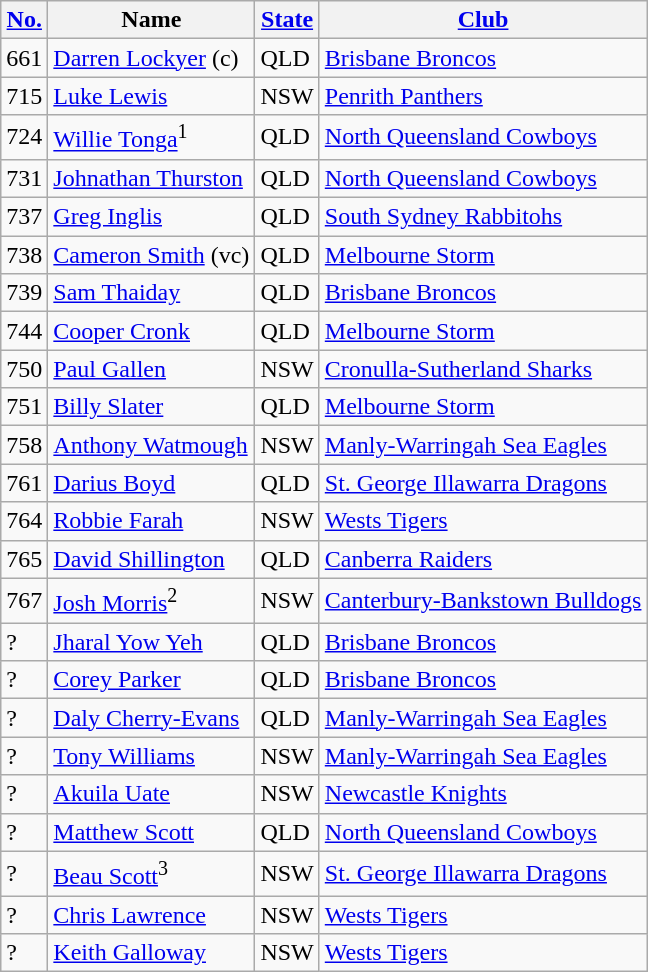<table class="wikitable sortable" border="1">
<tr>
<th scope="col"><a href='#'>No.</a></th>
<th scope="col">Name</th>
<th scope="col"><a href='#'>State</a></th>
<th scope="col"><a href='#'>Club</a></th>
</tr>
<tr>
<td>661</td>
<td><a href='#'>Darren Lockyer</a> (c)</td>
<td>QLD</td>
<td><a href='#'>Brisbane Broncos</a></td>
</tr>
<tr>
<td>715</td>
<td><a href='#'>Luke Lewis</a></td>
<td>NSW</td>
<td><a href='#'>Penrith Panthers</a></td>
</tr>
<tr>
<td>724</td>
<td><a href='#'>Willie Tonga</a><sup>1</sup></td>
<td>QLD</td>
<td><a href='#'>North Queensland Cowboys</a></td>
</tr>
<tr>
<td>731</td>
<td><a href='#'>Johnathan Thurston</a></td>
<td>QLD</td>
<td><a href='#'>North Queensland Cowboys</a></td>
</tr>
<tr>
<td>737</td>
<td><a href='#'>Greg Inglis</a></td>
<td>QLD</td>
<td><a href='#'>South Sydney Rabbitohs</a></td>
</tr>
<tr>
<td>738</td>
<td><a href='#'>Cameron Smith</a> (vc)</td>
<td>QLD</td>
<td><a href='#'>Melbourne Storm</a></td>
</tr>
<tr>
<td>739</td>
<td><a href='#'>Sam Thaiday</a></td>
<td>QLD</td>
<td><a href='#'>Brisbane Broncos</a></td>
</tr>
<tr>
<td>744</td>
<td><a href='#'>Cooper Cronk</a></td>
<td>QLD</td>
<td><a href='#'>Melbourne Storm</a></td>
</tr>
<tr>
<td>750</td>
<td><a href='#'>Paul Gallen</a></td>
<td>NSW</td>
<td><a href='#'>Cronulla-Sutherland Sharks</a></td>
</tr>
<tr>
<td>751</td>
<td><a href='#'>Billy Slater</a></td>
<td>QLD</td>
<td><a href='#'>Melbourne Storm</a></td>
</tr>
<tr>
<td>758</td>
<td><a href='#'>Anthony Watmough</a></td>
<td>NSW</td>
<td><a href='#'>Manly-Warringah Sea Eagles</a></td>
</tr>
<tr>
<td>761</td>
<td><a href='#'>Darius Boyd</a></td>
<td>QLD</td>
<td><a href='#'>St. George Illawarra Dragons</a></td>
</tr>
<tr>
<td>764</td>
<td><a href='#'>Robbie Farah</a></td>
<td>NSW</td>
<td><a href='#'>Wests Tigers</a></td>
</tr>
<tr>
<td>765</td>
<td><a href='#'>David Shillington</a></td>
<td>QLD</td>
<td><a href='#'>Canberra Raiders</a></td>
</tr>
<tr>
<td>767</td>
<td><a href='#'>Josh Morris</a><sup>2</sup></td>
<td>NSW</td>
<td><a href='#'>Canterbury-Bankstown Bulldogs</a></td>
</tr>
<tr>
<td>?</td>
<td><a href='#'>Jharal Yow Yeh</a></td>
<td>QLD</td>
<td><a href='#'>Brisbane Broncos</a></td>
</tr>
<tr>
<td>?</td>
<td><a href='#'>Corey Parker</a></td>
<td>QLD</td>
<td><a href='#'>Brisbane Broncos</a></td>
</tr>
<tr>
<td>?</td>
<td><a href='#'>Daly Cherry-Evans</a></td>
<td>QLD</td>
<td><a href='#'>Manly-Warringah Sea Eagles</a></td>
</tr>
<tr>
<td>?</td>
<td><a href='#'>Tony Williams</a></td>
<td>NSW</td>
<td><a href='#'>Manly-Warringah Sea Eagles</a></td>
</tr>
<tr>
<td>?</td>
<td><a href='#'>Akuila Uate</a></td>
<td>NSW</td>
<td><a href='#'>Newcastle Knights</a></td>
</tr>
<tr>
<td>?</td>
<td><a href='#'>Matthew Scott</a></td>
<td>QLD</td>
<td><a href='#'>North Queensland Cowboys</a></td>
</tr>
<tr>
<td>?</td>
<td><a href='#'>Beau Scott</a><sup>3</sup></td>
<td>NSW</td>
<td><a href='#'>St. George Illawarra Dragons</a></td>
</tr>
<tr>
<td>?</td>
<td><a href='#'>Chris Lawrence</a></td>
<td>NSW</td>
<td><a href='#'>Wests Tigers</a></td>
</tr>
<tr>
<td>?</td>
<td><a href='#'>Keith Galloway</a></td>
<td>NSW</td>
<td><a href='#'>Wests Tigers</a></td>
</tr>
</table>
